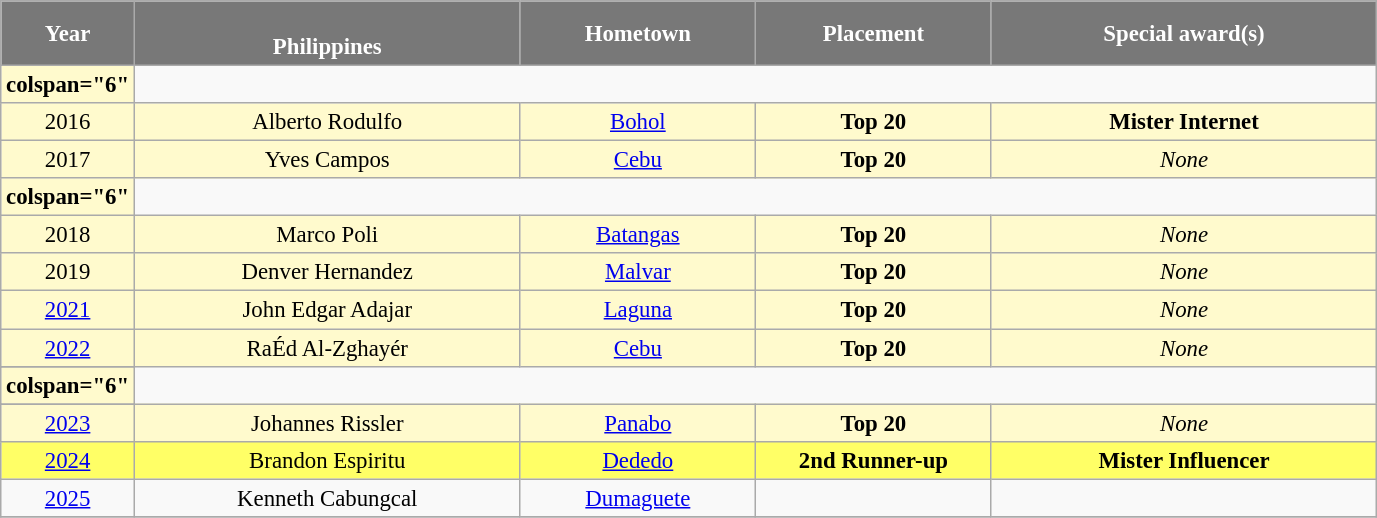<table class="wikitable sortable" style="font-size: 95%; text-align:center">
<tr>
<th width="20" style="background-color:#787878;color:#FFFFFF;">Year</th>
<th width="250" style="background-color:#787878;color:#FFFFFF;"><br>Philippines</th>
<th width="150" style="background-color:#787878;color:#FFFFFF;">Hometown</th>
<th width="150" style="background-color:#787878;color:#FFFFFF;">Placement</th>
<th width="250" style="background-color:#787878;color:#FFFFFF;">Special award(s)</th>
</tr>
<tr style="background-color:#FFFACD; font-weight: bold">
<td>colspan="6" </td>
</tr>
<tr style="background-color:#FFFACD">
<td>2016</td>
<td>Alberto Rodulfo</td>
<td><a href='#'>Bohol</a></td>
<td><strong>Top 20</strong></td>
<td><strong>Mister Internet</strong></td>
</tr>
<tr style="background-color:#FFFACD">
<td>2017</td>
<td>Yves Campos</td>
<td><a href='#'>Cebu</a></td>
<td><strong>Top 20</strong></td>
<td><em>None</em></td>
</tr>
<tr style="background-color:#FFFACD; font-weight: bold">
<td>colspan="6" </td>
</tr>
<tr style="background-color:#FFFACD">
<td>2018</td>
<td>Marco Poli</td>
<td><a href='#'>Batangas</a></td>
<td><strong>Top 20</strong></td>
<td><em>None</em></td>
</tr>
<tr style="background-color:#FFFACD">
<td>2019</td>
<td>Denver Hernandez</td>
<td><a href='#'>Malvar</a></td>
<td><strong>Top 20</strong></td>
<td><em>None</em></td>
</tr>
<tr style="background-color:#FFFACD">
<td><a href='#'>2021</a></td>
<td>John Edgar Adajar</td>
<td><a href='#'>Laguna</a></td>
<td><strong>Top 20</strong></td>
<td><em>None</em></td>
</tr>
<tr style="background-color:#FFFACD">
<td><a href='#'>2022</a></td>
<td>RaÉd Al-Zghayér</td>
<td><a href='#'>Cebu</a></td>
<td><strong>Top 20</strong></td>
<td><em>None</em></td>
</tr>
<tr>
</tr>
<tr style="background-color:#FFFACD; font-weight: bold">
<td>colspan="6" </td>
</tr>
<tr>
</tr>
<tr style="background-color:#FFFACD">
<td><a href='#'>2023</a></td>
<td>Johannes Rissler</td>
<td><a href='#'>Panabo</a></td>
<td><strong>Top 20</strong></td>
<td><em>None</em></td>
</tr>
<tr style="background-color:#FFFF66">
<td><a href='#'>2024</a></td>
<td>Brandon Espiritu</td>
<td><a href='#'>Dededo</a></td>
<td><strong>2nd Runner-up</strong></td>
<td><strong>Mister Influencer</strong></td>
</tr>
<tr>
<td><a href='#'>2025</a></td>
<td>Kenneth Cabungcal</td>
<td><a href='#'>Dumaguete</a></td>
<td></td>
<td></td>
</tr>
<tr>
</tr>
</table>
